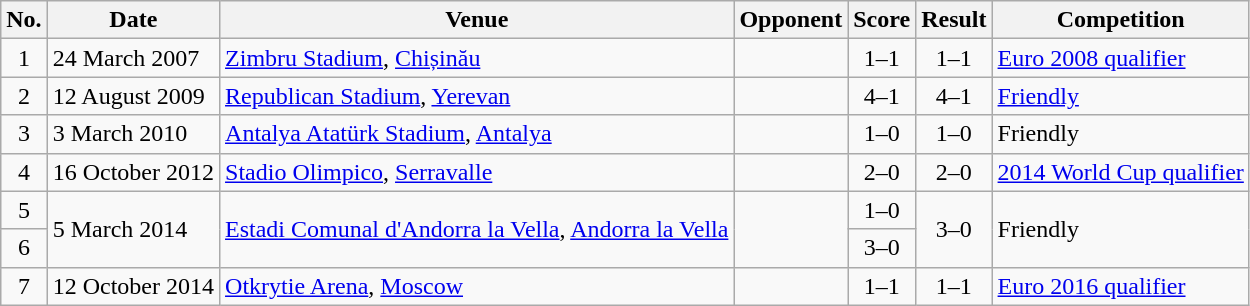<table class="wikitable">
<tr>
<th>No.</th>
<th>Date</th>
<th>Venue</th>
<th>Opponent</th>
<th>Score</th>
<th>Result</th>
<th>Competition</th>
</tr>
<tr>
<td align="center">1</td>
<td>24 March 2007</td>
<td><a href='#'>Zimbru Stadium</a>, <a href='#'>Chișinău</a></td>
<td></td>
<td align=center>1–1</td>
<td align=center>1–1</td>
<td><a href='#'>Euro 2008 qualifier</a></td>
</tr>
<tr>
<td align="center">2</td>
<td>12 August 2009</td>
<td><a href='#'>Republican Stadium</a>, <a href='#'>Yerevan</a></td>
<td></td>
<td align=center>4–1</td>
<td align=center>4–1</td>
<td><a href='#'>Friendly</a></td>
</tr>
<tr>
<td align="center">3</td>
<td>3 March 2010</td>
<td><a href='#'>Antalya Atatürk Stadium</a>, <a href='#'>Antalya</a></td>
<td></td>
<td align=center>1–0</td>
<td align=center>1–0</td>
<td>Friendly</td>
</tr>
<tr>
<td align="center">4</td>
<td>16 October 2012</td>
<td><a href='#'>Stadio Olimpico</a>, <a href='#'>Serravalle</a></td>
<td></td>
<td align=center>2–0</td>
<td align=center>2–0</td>
<td><a href='#'>2014 World Cup qualifier</a></td>
</tr>
<tr>
<td align="center">5</td>
<td rowspan="2">5 March 2014</td>
<td rowspan="2"><a href='#'>Estadi Comunal d'Andorra la Vella</a>, <a href='#'>Andorra la Vella</a></td>
<td rowspan="2"></td>
<td align=center>1–0</td>
<td rowspan="2" align=center>3–0</td>
<td rowspan="2">Friendly</td>
</tr>
<tr>
<td align="center">6</td>
<td align=center>3–0</td>
</tr>
<tr>
<td align="center">7</td>
<td>12 October 2014</td>
<td><a href='#'>Otkrytie Arena</a>, <a href='#'>Moscow</a></td>
<td></td>
<td align=center>1–1</td>
<td align=center>1–1</td>
<td><a href='#'>Euro 2016 qualifier</a></td>
</tr>
</table>
